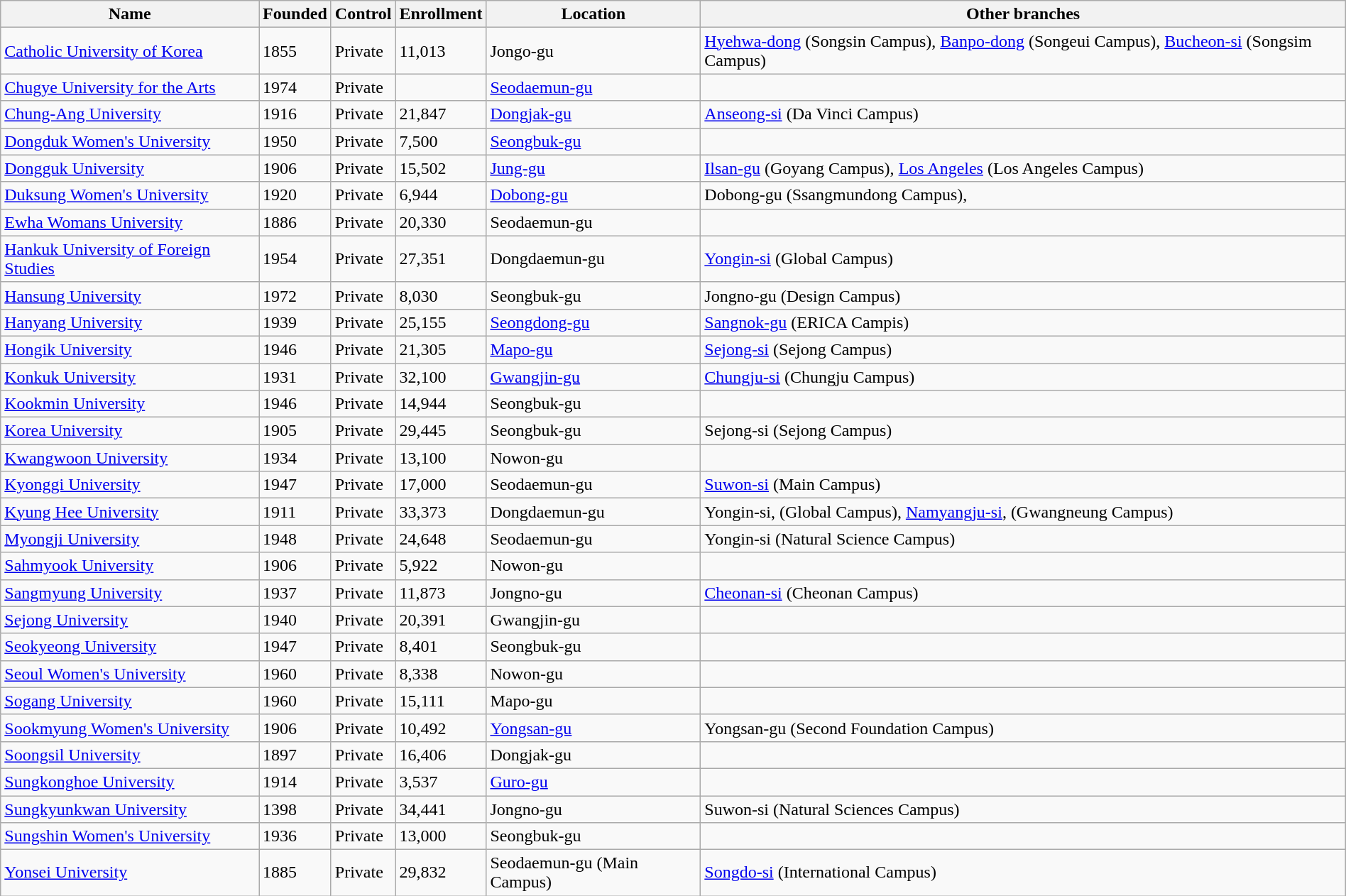<table class="wikitable sortable" style="width:100%">
<tr>
<th>Name</th>
<th>Founded</th>
<th>Control</th>
<th>Enrollment</th>
<th>Location</th>
<th>Other branches</th>
</tr>
<tr>
<td style="text-align:left;"><a href='#'>Catholic University of Korea</a></td>
<td>1855</td>
<td>Private</td>
<td>11,013</td>
<td>Jongo-gu</td>
<td><a href='#'>Hyehwa-dong</a> (Songsin Campus), <a href='#'>Banpo-dong</a> (Songeui Campus), <a href='#'>Bucheon-si</a> (Songsim Campus)</td>
</tr>
<tr>
<td><a href='#'>Chugye University for the Arts</a></td>
<td>1974</td>
<td>Private</td>
<td></td>
<td><a href='#'>Seodaemun-gu</a></td>
<td></td>
</tr>
<tr>
<td><a href='#'>Chung-Ang University</a></td>
<td>1916</td>
<td>Private</td>
<td>21,847</td>
<td><a href='#'>Dongjak-gu</a></td>
<td><a href='#'>Anseong-si</a> (Da Vinci Campus)</td>
</tr>
<tr>
<td><a href='#'>Dongduk Women's University</a></td>
<td>1950</td>
<td>Private</td>
<td>7,500</td>
<td><a href='#'>Seongbuk-gu</a></td>
<td></td>
</tr>
<tr>
<td><a href='#'>Dongguk University</a></td>
<td>1906</td>
<td>Private</td>
<td>15,502</td>
<td><a href='#'>Jung-gu</a></td>
<td><a href='#'>Ilsan-gu</a> (Goyang Campus), <a href='#'>Los Angeles</a> (Los Angeles Campus)</td>
</tr>
<tr>
<td><a href='#'>Duksung Women's University</a></td>
<td>1920</td>
<td>Private</td>
<td>6,944</td>
<td><a href='#'>Dobong-gu</a></td>
<td>Dobong-gu (Ssangmundong Campus),</td>
</tr>
<tr>
<td><a href='#'>Ewha Womans University</a></td>
<td>1886</td>
<td>Private</td>
<td>20,330</td>
<td>Seodaemun-gu</td>
<td></td>
</tr>
<tr>
<td><a href='#'>Hankuk University of Foreign Studies</a></td>
<td>1954</td>
<td>Private</td>
<td>27,351</td>
<td>Dongdaemun-gu</td>
<td><a href='#'>Yongin-si</a> (Global Campus)</td>
</tr>
<tr>
<td><a href='#'>Hansung University</a></td>
<td>1972</td>
<td>Private</td>
<td>8,030</td>
<td>Seongbuk-gu</td>
<td>Jongno-gu (Design Campus)</td>
</tr>
<tr>
<td><a href='#'>Hanyang University</a></td>
<td>1939</td>
<td>Private</td>
<td>25,155</td>
<td><a href='#'>Seongdong-gu</a></td>
<td><a href='#'>Sangnok-gu</a> (ERICA Campis)</td>
</tr>
<tr>
<td><a href='#'>Hongik University</a></td>
<td>1946</td>
<td>Private</td>
<td>21,305</td>
<td><a href='#'>Mapo-gu</a></td>
<td><a href='#'>Sejong-si</a> (Sejong Campus)</td>
</tr>
<tr>
<td><a href='#'>Konkuk University</a></td>
<td>1931</td>
<td>Private</td>
<td>32,100</td>
<td><a href='#'>Gwangjin-gu</a></td>
<td><a href='#'>Chungju-si</a> (Chungju Campus)</td>
</tr>
<tr>
<td><a href='#'>Kookmin University</a></td>
<td>1946</td>
<td>Private</td>
<td>14,944</td>
<td>Seongbuk-gu</td>
<td></td>
</tr>
<tr>
<td><a href='#'>Korea University</a></td>
<td>1905</td>
<td>Private</td>
<td>29,445</td>
<td>Seongbuk-gu</td>
<td>Sejong-si (Sejong Campus)</td>
</tr>
<tr>
<td><a href='#'>Kwangwoon University</a></td>
<td>1934</td>
<td>Private</td>
<td>13,100</td>
<td>Nowon-gu</td>
<td></td>
</tr>
<tr>
<td><a href='#'>Kyonggi University</a></td>
<td>1947</td>
<td>Private</td>
<td>17,000</td>
<td>Seodaemun-gu</td>
<td><a href='#'>Suwon-si</a> (Main Campus)</td>
</tr>
<tr>
<td><a href='#'>Kyung Hee University</a></td>
<td>1911</td>
<td>Private</td>
<td>33,373</td>
<td>Dongdaemun-gu</td>
<td>Yongin-si, (Global Campus), <a href='#'>Namyangju-si</a>, (Gwangneung Campus)</td>
</tr>
<tr>
<td><a href='#'>Myongji University</a></td>
<td>1948</td>
<td>Private</td>
<td>24,648</td>
<td>Seodaemun-gu</td>
<td>Yongin-si (Natural Science Campus)</td>
</tr>
<tr>
<td><a href='#'>Sahmyook University</a></td>
<td>1906</td>
<td>Private</td>
<td>5,922</td>
<td>Nowon-gu</td>
<td></td>
</tr>
<tr>
<td><a href='#'>Sangmyung University</a></td>
<td>1937</td>
<td>Private</td>
<td>11,873</td>
<td>Jongno-gu</td>
<td><a href='#'>Cheonan-si</a> (Cheonan Campus)</td>
</tr>
<tr>
<td><a href='#'>Sejong University</a></td>
<td>1940</td>
<td>Private</td>
<td>20,391</td>
<td>Gwangjin-gu</td>
<td></td>
</tr>
<tr>
<td><a href='#'>Seokyeong University</a></td>
<td>1947</td>
<td>Private</td>
<td>8,401</td>
<td>Seongbuk-gu</td>
<td></td>
</tr>
<tr>
<td><a href='#'>Seoul Women's University</a></td>
<td>1960</td>
<td>Private</td>
<td>8,338</td>
<td>Nowon-gu</td>
<td></td>
</tr>
<tr>
<td><a href='#'>Sogang University</a></td>
<td>1960</td>
<td>Private</td>
<td>15,111</td>
<td>Mapo-gu</td>
<td></td>
</tr>
<tr>
<td><a href='#'>Sookmyung Women's University</a></td>
<td>1906</td>
<td>Private</td>
<td>10,492</td>
<td><a href='#'>Yongsan-gu</a></td>
<td>Yongsan-gu (Second Foundation Campus)</td>
</tr>
<tr>
<td><a href='#'>Soongsil University</a></td>
<td>1897</td>
<td>Private</td>
<td>16,406</td>
<td>Dongjak-gu</td>
<td></td>
</tr>
<tr>
<td><a href='#'>Sungkonghoe University</a></td>
<td>1914</td>
<td>Private</td>
<td>3,537</td>
<td><a href='#'>Guro-gu</a></td>
<td></td>
</tr>
<tr>
<td><a href='#'>Sungkyunkwan University</a></td>
<td>1398</td>
<td>Private</td>
<td>34,441</td>
<td>Jongno-gu</td>
<td>Suwon-si (Natural Sciences Campus)</td>
</tr>
<tr>
<td><a href='#'>Sungshin Women's University</a></td>
<td>1936</td>
<td>Private</td>
<td>13,000</td>
<td>Seongbuk-gu</td>
<td></td>
</tr>
<tr>
<td><a href='#'>Yonsei University</a></td>
<td>1885</td>
<td>Private</td>
<td>29,832</td>
<td>Seodaemun-gu (Main Campus)</td>
<td><a href='#'>Songdo-si</a> (International Campus)</td>
</tr>
</table>
